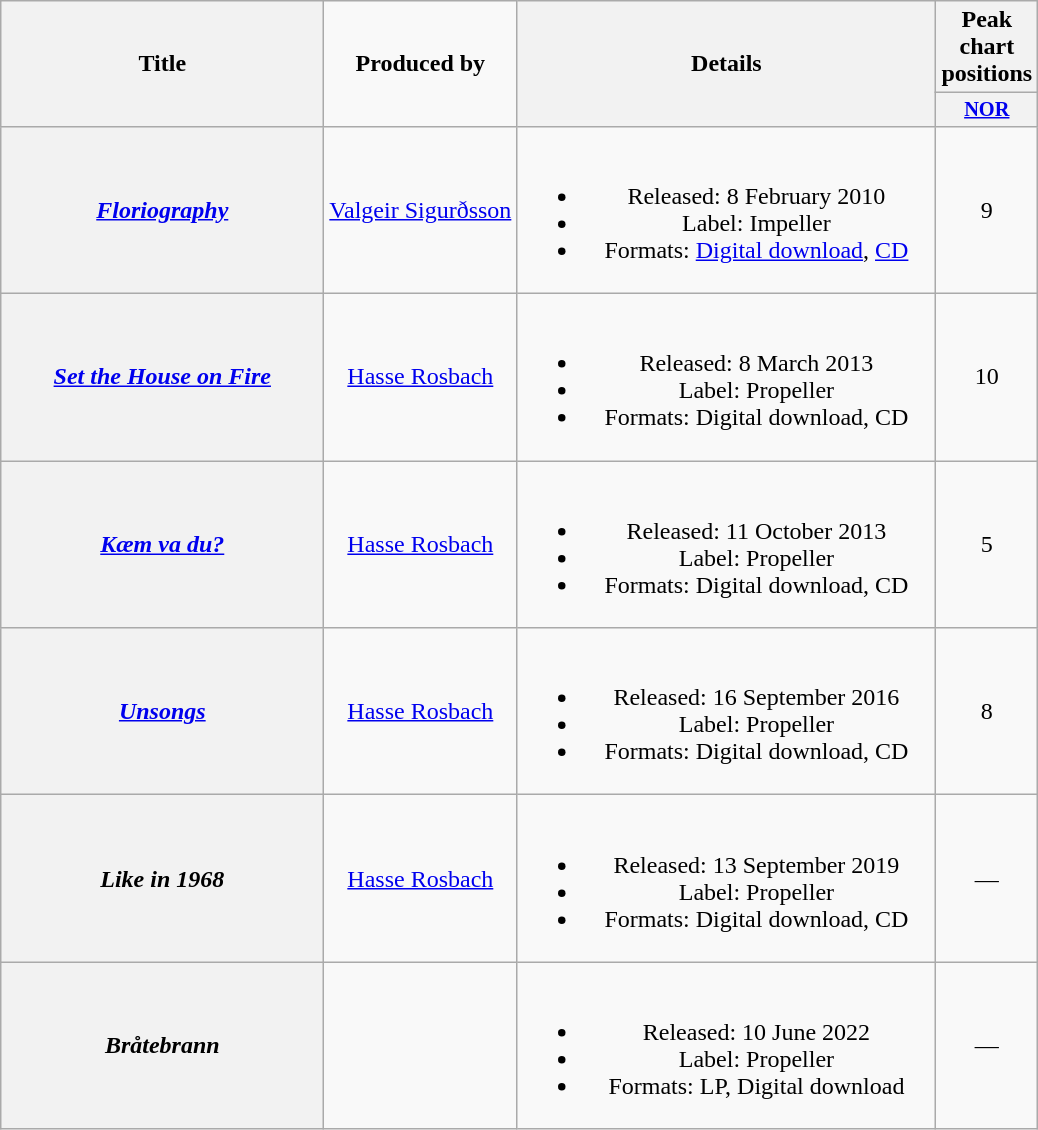<table class="wikitable plainrowheaders" style="text-align:center;">
<tr>
<th rowspan="2" scope="col" style="width:13em;">Title</th>
<td rowspan="2"><strong>Produced by</strong></td>
<th rowspan="2" scope="col" style="width:17em;">Details</th>
<th scope="col">Peak chart positions</th>
</tr>
<tr>
<th scope="col" style="width:3em;font-size:85%;"><a href='#'>NOR</a><br></th>
</tr>
<tr>
<th scope="row"><em><a href='#'>Floriography</a></em></th>
<td><a href='#'>Valgeir Sigurðsson</a></td>
<td><br><ul><li>Released: 8 February 2010</li><li>Label: Impeller</li><li>Formats: <a href='#'>Digital download</a>, <a href='#'>CD</a></li></ul></td>
<td>9</td>
</tr>
<tr>
<th scope="row"><em><a href='#'>Set the House on Fire</a></em></th>
<td><a href='#'>Hasse Rosbach</a></td>
<td><br><ul><li>Released: 8 March 2013</li><li>Label: Propeller</li><li>Formats: Digital download, CD</li></ul></td>
<td>10</td>
</tr>
<tr>
<th scope="row"><em><a href='#'>Kæm va du?</a></em></th>
<td><a href='#'>Hasse Rosbach</a></td>
<td><br><ul><li>Released: 11 October 2013</li><li>Label: Propeller</li><li>Formats: Digital download, CD</li></ul></td>
<td>5</td>
</tr>
<tr>
<th scope="row"><em><a href='#'>Unsongs</a></em></th>
<td><a href='#'>Hasse Rosbach</a></td>
<td><br><ul><li>Released: 16 September 2016</li><li>Label: Propeller</li><li>Formats: Digital download, CD</li></ul></td>
<td>8<br></td>
</tr>
<tr>
<th scope="row"><em>Like in 1968</em></th>
<td><a href='#'>Hasse Rosbach</a></td>
<td><br><ul><li>Released: 13 September 2019</li><li>Label: Propeller</li><li>Formats: Digital download, CD</li></ul></td>
<td>—</td>
</tr>
<tr>
<th scope="row"><em>Bråtebrann</em></th>
<td></td>
<td><br><ul><li>Released: 10 June 2022</li><li>Label: Propeller</li><li>Formats: LP, Digital download</li></ul></td>
<td>—</td>
</tr>
</table>
